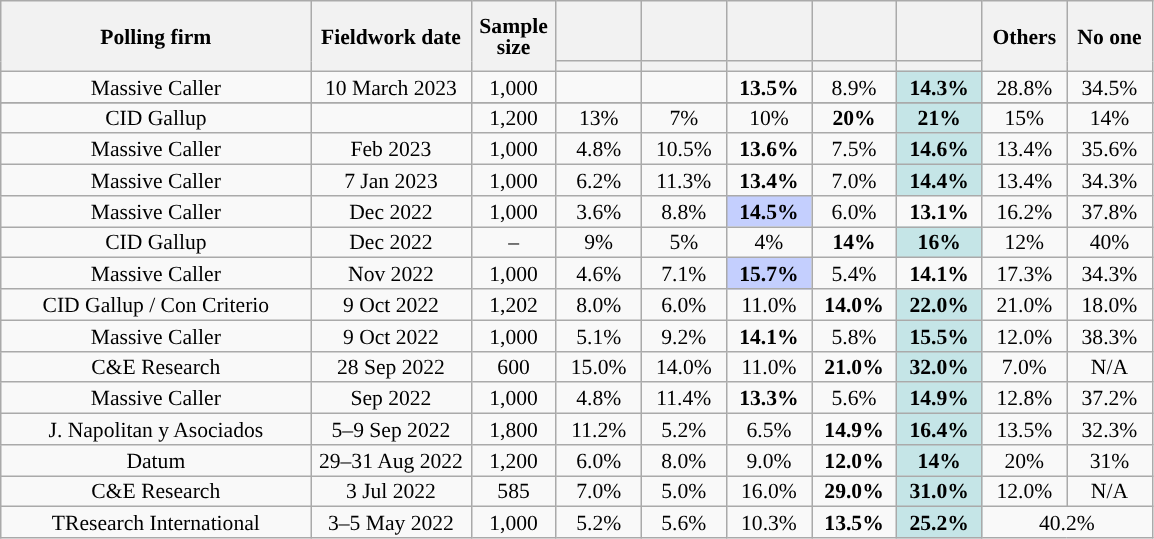<table class="wikitable" style="text-align:center;font-size:90%;line-height:14px;">
<tr style="height:40px;">
<th style="width:200px;" rowspan="2">Polling firm</th>
<th style="width:100px;" rowspan="2">Fieldwork date</th>
<th style="width:50px;" rowspan="2">Sample size</th>
<th class="unsortable" style="width:50px;"></th>
<th class="unsortable" style="width:50px;"></th>
<th class="unsortable" style="width:50px;"></th>
<th class="unsortable" style="width:50px;"></th>
<th class="unsortable" style="width:50px;"></th>
<th style="width:50px;" rowspan="2">Others</th>
<th style="width:50px;" rowspan="2">No one</th>
</tr>
<tr>
<th style="background:"></th>
<th style="background:"></th>
<th style="background:"></th>
<th style="background:"></th>
<th style="background:"></th>
</tr>
<tr>
<td>Massive Caller</td>
<td>10 March 2023</td>
<td>1,000</td>
<td></td>
<td></td>
<td><strong>13.5%</strong></td>
<td>8.9%</td>
<td style="background:#c5e5e7;"><strong>14.3%</strong></td>
<td>28.8%</td>
<td>34.5%</td>
</tr>
<tr>
</tr>
<tr>
<td>CID Gallup</td>
<td></td>
<td>1,200</td>
<td>13%</td>
<td>7%</td>
<td>10%</td>
<td><strong>20%</strong></td>
<td style="background:#c5e5e7;"><strong>21%</strong></td>
<td>15%</td>
<td>14%</td>
</tr>
<tr>
<td>Massive Caller</td>
<td>Feb 2023</td>
<td>1,000</td>
<td>4.8%</td>
<td>10.5%</td>
<td><strong>13.6%</strong></td>
<td>7.5%</td>
<td style="background:#c5e5e7;"><strong>14.6%</strong></td>
<td>13.4%</td>
<td>35.6%</td>
</tr>
<tr>
<td>Massive Caller</td>
<td>7 Jan 2023</td>
<td>1,000</td>
<td>6.2%</td>
<td>11.3%</td>
<td><strong>13.4%</strong></td>
<td>7.0%</td>
<td style="background:#c5e5e7;"><strong>14.4%</strong></td>
<td>13.4%</td>
<td>34.3%</td>
</tr>
<tr>
<td>Massive Caller</td>
<td>Dec 2022</td>
<td>1,000</td>
<td>3.6%</td>
<td>8.8%</td>
<td style="background:#c4cffe;"><strong>14.5%</strong></td>
<td>6.0%</td>
<td><strong>13.1%</strong></td>
<td>16.2%</td>
<td>37.8%</td>
</tr>
<tr>
<td>CID Gallup</td>
<td>Dec 2022</td>
<td>–</td>
<td>9%</td>
<td>5%</td>
<td>4%</td>
<td><strong>14%</strong></td>
<td style="background:#c5e5e7;"><strong>16%</strong></td>
<td>12%</td>
<td>40%</td>
</tr>
<tr>
<td>Massive Caller</td>
<td>Nov 2022</td>
<td>1,000</td>
<td>4.6%</td>
<td>7.1%</td>
<td style="background:#c4cffe;"><strong>15.7%</strong></td>
<td>5.4%</td>
<td><strong>14.1%</strong></td>
<td>17.3%</td>
<td>34.3%</td>
</tr>
<tr>
<td>CID Gallup / Con Criterio</td>
<td>9 Oct 2022</td>
<td>1,202</td>
<td>8.0%</td>
<td>6.0%</td>
<td>11.0%</td>
<td><strong>14.0%</strong></td>
<td style="background:#c5e5e7;"><strong>22.0%</strong></td>
<td>21.0%</td>
<td>18.0%</td>
</tr>
<tr>
<td>Massive Caller</td>
<td>9 Oct 2022</td>
<td>1,000</td>
<td>5.1%</td>
<td>9.2%</td>
<td><strong>14.1%</strong></td>
<td>5.8%</td>
<td style="background:#c5e5e7;"><strong>15.5%</strong></td>
<td>12.0%</td>
<td>38.3%</td>
</tr>
<tr>
<td>C&E Research</td>
<td>28 Sep 2022</td>
<td>600</td>
<td>15.0%</td>
<td>14.0%</td>
<td>11.0%</td>
<td><strong>21.0%</strong></td>
<td style="background:#c5e5e7;"><strong>32.0%</strong></td>
<td>7.0%</td>
<td>N/A</td>
</tr>
<tr>
<td>Massive Caller</td>
<td>Sep 2022</td>
<td>1,000</td>
<td>4.8%</td>
<td>11.4%</td>
<td><strong>13.3%</strong></td>
<td>5.6%</td>
<td style="background:#c5e5e7;"><strong>14.9%</strong></td>
<td>12.8%</td>
<td>37.2%</td>
</tr>
<tr>
<td>J. Napolitan y Asociados</td>
<td>5–9 Sep 2022</td>
<td>1,800</td>
<td>11.2%</td>
<td>5.2%</td>
<td>6.5%</td>
<td><strong>14.9%</strong></td>
<td style="background:#c5e5e7;"><strong>16.4%</strong></td>
<td>13.5%</td>
<td>32.3%</td>
</tr>
<tr>
<td>Datum</td>
<td>29–31 Aug 2022</td>
<td>1,200</td>
<td>6.0%</td>
<td>8.0%</td>
<td>9.0%</td>
<td><strong>12.0%</strong></td>
<td style="background:#c5e5e7;"><strong>14%</strong></td>
<td>20%</td>
<td>31%</td>
</tr>
<tr>
<td>C&E Research</td>
<td>3 Jul 2022</td>
<td>585</td>
<td>7.0%</td>
<td>5.0%</td>
<td>16.0%</td>
<td><strong>29.0%</strong></td>
<td style="background:#c5e5e7;"><strong>31.0%</strong></td>
<td>12.0%</td>
<td>N/A</td>
</tr>
<tr>
<td>TResearch International</td>
<td>3–5 May 2022</td>
<td>1,000</td>
<td>5.2%</td>
<td>5.6%</td>
<td>10.3%</td>
<td><strong>13.5%</strong></td>
<td style="background:#c5e5e7;"><strong>25.2%</strong></td>
<td colspan="2">40.2%</td>
</tr>
</table>
